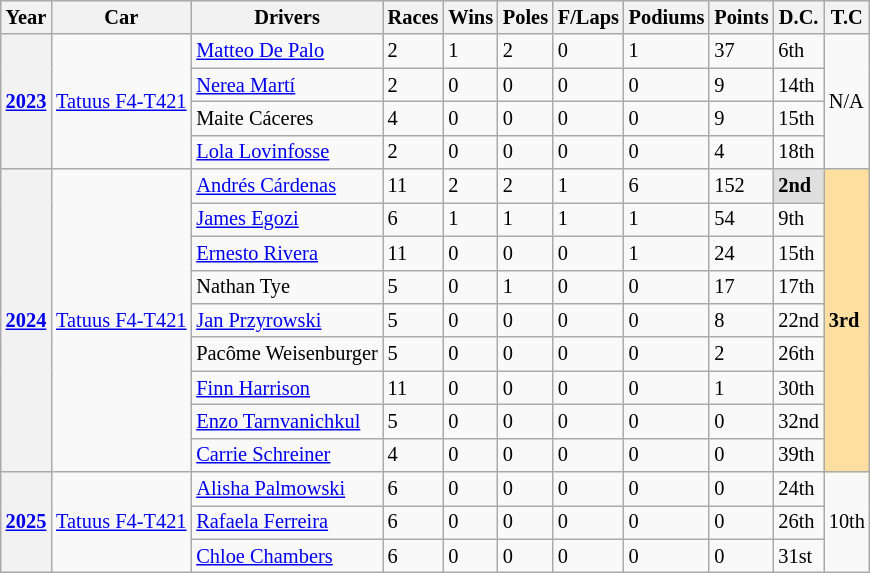<table class="wikitable" style="font-size:85%">
<tr>
<th>Year</th>
<th>Car</th>
<th>Drivers</th>
<th>Races</th>
<th>Wins</th>
<th>Poles</th>
<th>F/Laps</th>
<th>Podiums</th>
<th>Points</th>
<th>D.C.</th>
<th><strong>T.C</strong></th>
</tr>
<tr>
<th rowspan="4"><a href='#'>2023</a></th>
<td rowspan="4"><a href='#'>Tatuus F4-T421</a></td>
<td> <a href='#'>Matteo De Palo</a></td>
<td>2</td>
<td>1</td>
<td>2</td>
<td>0</td>
<td>1</td>
<td>37</td>
<td>6th</td>
<td rowspan="4">N/A</td>
</tr>
<tr>
<td> <a href='#'>Nerea Martí</a></td>
<td>2</td>
<td>0</td>
<td>0</td>
<td>0</td>
<td>0</td>
<td>9</td>
<td>14th</td>
</tr>
<tr>
<td> Maite Cáceres</td>
<td>4</td>
<td>0</td>
<td>0</td>
<td>0</td>
<td>0</td>
<td>9</td>
<td>15th</td>
</tr>
<tr>
<td> <a href='#'>Lola Lovinfosse</a></td>
<td>2</td>
<td>0</td>
<td>0</td>
<td>0</td>
<td>0</td>
<td>4</td>
<td>18th</td>
</tr>
<tr>
<th rowspan="9"><a href='#'>2024</a></th>
<td rowspan="9"><a href='#'>Tatuus F4-T421</a></td>
<td> <a href='#'>Andrés Cárdenas</a></td>
<td>11</td>
<td>2</td>
<td>2</td>
<td>1</td>
<td>6</td>
<td>152</td>
<td style="background:#DFDFDF;"><strong>2nd</strong></td>
<td rowspan="9" style="background:#FFDF9F;"><strong>3rd</strong></td>
</tr>
<tr>
<td> <a href='#'>James Egozi</a></td>
<td>6</td>
<td>1</td>
<td>1</td>
<td>1</td>
<td>1</td>
<td>54</td>
<td>9th</td>
</tr>
<tr>
<td> <a href='#'>Ernesto Rivera</a></td>
<td>11</td>
<td>0</td>
<td>0</td>
<td>0</td>
<td>1</td>
<td>24</td>
<td>15th</td>
</tr>
<tr>
<td> Nathan Tye</td>
<td>5</td>
<td>0</td>
<td>1</td>
<td>0</td>
<td>0</td>
<td>17</td>
<td>17th</td>
</tr>
<tr>
<td> <a href='#'>Jan Przyrowski</a></td>
<td>5</td>
<td>0</td>
<td>0</td>
<td>0</td>
<td>0</td>
<td>8</td>
<td>22nd</td>
</tr>
<tr>
<td> Pacôme Weisenburger</td>
<td>5</td>
<td>0</td>
<td>0</td>
<td>0</td>
<td>0</td>
<td>2</td>
<td>26th</td>
</tr>
<tr>
<td> <a href='#'>Finn Harrison</a></td>
<td>11</td>
<td>0</td>
<td>0</td>
<td>0</td>
<td>0</td>
<td>1</td>
<td>30th</td>
</tr>
<tr>
<td> <a href='#'>Enzo Tarnvanichkul</a></td>
<td>5</td>
<td>0</td>
<td>0</td>
<td>0</td>
<td>0</td>
<td>0</td>
<td>32nd</td>
</tr>
<tr>
<td> <a href='#'>Carrie Schreiner</a></td>
<td>4</td>
<td>0</td>
<td>0</td>
<td>0</td>
<td>0</td>
<td>0</td>
<td>39th</td>
</tr>
<tr>
<th rowspan="3"><a href='#'>2025</a></th>
<td rowspan="3"><a href='#'>Tatuus F4-T421</a></td>
<td> <a href='#'>Alisha Palmowski</a></td>
<td>6</td>
<td>0</td>
<td>0</td>
<td>0</td>
<td>0</td>
<td>0</td>
<td>24th</td>
<td rowspan="3">10th</td>
</tr>
<tr>
<td> <a href='#'>Rafaela Ferreira</a></td>
<td>6</td>
<td>0</td>
<td>0</td>
<td>0</td>
<td>0</td>
<td>0</td>
<td>26th</td>
</tr>
<tr>
<td> <a href='#'>Chloe Chambers</a></td>
<td>6</td>
<td>0</td>
<td>0</td>
<td>0</td>
<td>0</td>
<td>0</td>
<td>31st</td>
</tr>
</table>
